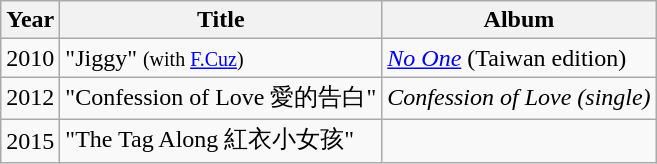<table class="wikitable">
<tr>
<th>Year</th>
<th>Title</th>
<th>Album</th>
</tr>
<tr>
<td>2010</td>
<td>"Jiggy" <small>(with <a href='#'>F.Cuz</a>)</small></td>
<td><em><a href='#'>No One</a></em> (Taiwan edition)</td>
</tr>
<tr>
<td>2012</td>
<td>"Confession of Love 愛的告白"</td>
<td><em>Confession of Love (single)</em></td>
</tr>
<tr>
<td>2015</td>
<td>"The Tag Along 紅衣小女孩"</td>
<td></td>
</tr>
</table>
